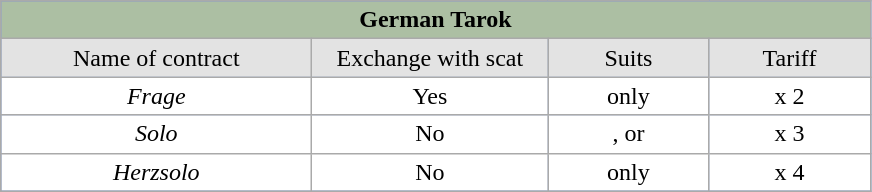<table class="wikitable" style="float: middle; background: #7C9ED9; margin-left: 1em; border-spacing: 1px;">
<tr align="center">
<td style="background: #Acbfa3;" colspan="4"><strong>German Tarok</strong></td>
</tr>
<tr align="center">
<td style="width: 200px; background: #e3e3e3;">Name of contract</td>
<td style="width: 150px; background: #e3e3e3;">Exchange with scat</td>
<td style="width: 100px; background: #e3e3e3;">Suits</td>
<td style="width: 100px; background: #e3e3e3;">Tariff</td>
</tr>
<tr align="center">
<td style="background: #ffffff;"><em>Frage</em></td>
<td style="background: #ffffff;">Yes</td>
<td style="background: #ffffff;"> only</td>
<td style="background: #ffffff;">x 2</td>
</tr>
<tr align="center">
<td style="background: #ffffff;"><em>Solo</em></td>
<td style="background: #ffffff;">No</td>
<td style="background: #ffffff;">,  or </td>
<td style="background: #ffffff;">x 3</td>
</tr>
<tr align="center">
<td style="background: #ffffff;"><em>Herzsolo</em></td>
<td style="background: #ffffff;">No</td>
<td style="background: #ffffff;"> only</td>
<td style="background: #ffffff;">x 4</td>
</tr>
</table>
